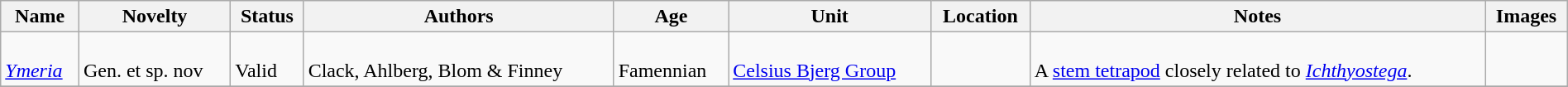<table class="wikitable sortable" align="center" width="100%">
<tr>
<th>Name</th>
<th>Novelty</th>
<th>Status</th>
<th>Authors</th>
<th>Age</th>
<th>Unit</th>
<th>Location</th>
<th>Notes</th>
<th>Images</th>
</tr>
<tr>
<td><br><em><a href='#'>Ymeria</a></em></td>
<td><br>Gen. et sp. nov</td>
<td><br>Valid</td>
<td><br>Clack, Ahlberg, Blom & Finney</td>
<td><br>Famennian</td>
<td><br><a href='#'>Celsius Bjerg Group</a></td>
<td><br></td>
<td><br>A <a href='#'>stem tetrapod</a> closely related to <em><a href='#'>Ichthyostega</a></em>.</td>
<td></td>
</tr>
<tr>
</tr>
</table>
